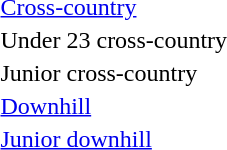<table>
<tr>
<td><a href='#'>Cross-country</a></td>
<td></td>
<td></td>
<td></td>
</tr>
<tr>
<td>Under 23 cross-country</td>
<td></td>
<td></td>
<td></td>
</tr>
<tr>
<td>Junior cross-country</td>
<td></td>
<td></td>
<td></td>
</tr>
<tr>
<td><a href='#'>Downhill</a></td>
<td></td>
<td></td>
<td></td>
</tr>
<tr>
<td><a href='#'>Junior downhill</a></td>
<td></td>
<td></td>
<td></td>
</tr>
</table>
